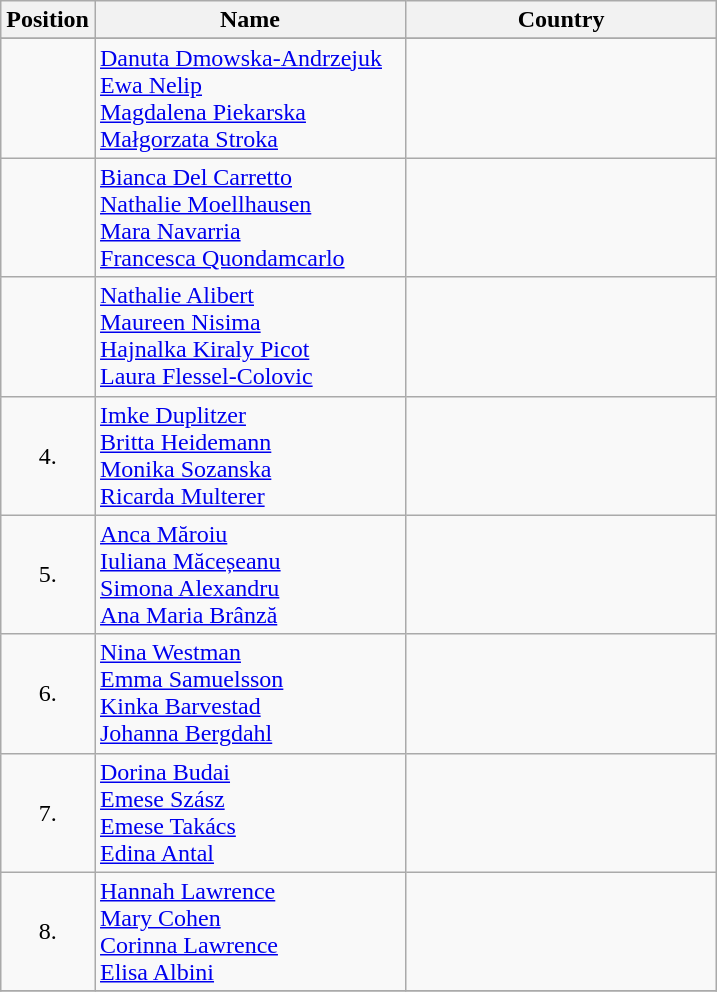<table class="wikitable">
<tr>
<th width="20">Position</th>
<th width="200">Name</th>
<th width="200">Country</th>
</tr>
<tr>
</tr>
<tr>
<td align="center"></td>
<td><a href='#'>Danuta Dmowska-Andrzejuk</a><br><a href='#'>Ewa Nelip</a><br><a href='#'>Magdalena Piekarska</a><br><a href='#'>Małgorzata Stroka</a></td>
<td></td>
</tr>
<tr>
<td align="center"></td>
<td><a href='#'>Bianca Del Carretto</a><br><a href='#'>Nathalie Moellhausen</a><br><a href='#'>Mara Navarria</a><br><a href='#'>Francesca Quondamcarlo</a></td>
<td></td>
</tr>
<tr>
<td align="center"></td>
<td><a href='#'>Nathalie Alibert</a><br><a href='#'>Maureen Nisima</a><br><a href='#'>Hajnalka Kiraly Picot</a><br><a href='#'>Laura Flessel-Colovic</a></td>
<td></td>
</tr>
<tr>
<td align="center">4.</td>
<td><a href='#'>Imke Duplitzer</a><br><a href='#'>Britta Heidemann</a><br><a href='#'>Monika Sozanska</a><br><a href='#'>Ricarda Multerer</a></td>
<td></td>
</tr>
<tr>
<td align="center">5.</td>
<td><a href='#'>Anca Măroiu</a><br><a href='#'>Iuliana Măceșeanu</a><br><a href='#'>Simona Alexandru</a><br><a href='#'>Ana Maria Brânză</a></td>
<td></td>
</tr>
<tr>
<td align="center">6.</td>
<td><a href='#'>Nina Westman</a><br><a href='#'>Emma Samuelsson</a><br><a href='#'>Kinka Barvestad</a><br><a href='#'>Johanna Bergdahl</a></td>
<td></td>
</tr>
<tr>
<td align="center">7.</td>
<td><a href='#'>Dorina Budai</a><br><a href='#'>Emese Szász</a><br><a href='#'>Emese Takács</a><br><a href='#'>Edina Antal</a></td>
<td></td>
</tr>
<tr>
<td align="center">8.</td>
<td><a href='#'>Hannah Lawrence</a><br><a href='#'>Mary Cohen</a><br><a href='#'>Corinna Lawrence</a><br><a href='#'>Elisa Albini</a></td>
<td></td>
</tr>
<tr>
</tr>
</table>
